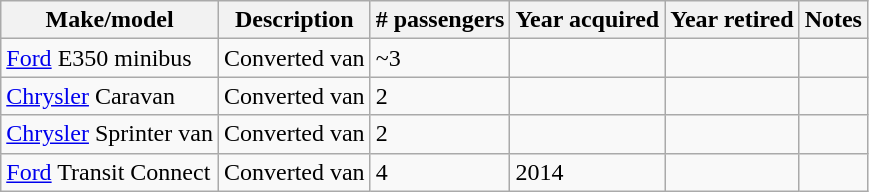<table class="wikitable">
<tr>
<th>Make/model</th>
<th>Description</th>
<th># passengers</th>
<th>Year acquired</th>
<th>Year retired</th>
<th>Notes</th>
</tr>
<tr>
<td><a href='#'>Ford</a> E350 minibus</td>
<td>Converted van</td>
<td>~3</td>
<td></td>
<td></td>
<td></td>
</tr>
<tr>
<td><a href='#'>Chrysler</a> Caravan</td>
<td>Converted van</td>
<td>2</td>
<td></td>
<td></td>
<td></td>
</tr>
<tr>
<td><a href='#'>Chrysler</a> Sprinter van</td>
<td>Converted van</td>
<td>2</td>
<td></td>
<td></td>
<td></td>
</tr>
<tr>
<td><a href='#'>Ford</a> Transit Connect</td>
<td>Converted van</td>
<td>4</td>
<td>2014</td>
<td></td>
<td></td>
</tr>
</table>
